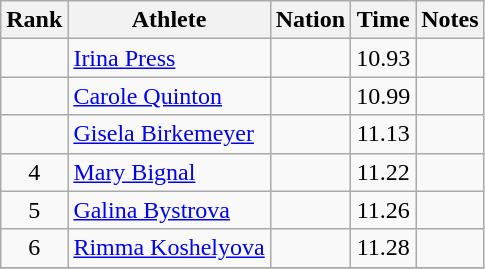<table class="wikitable sortable" style="text-align:center">
<tr>
<th>Rank</th>
<th>Athlete</th>
<th>Nation</th>
<th>Time</th>
<th>Notes</th>
</tr>
<tr>
<td></td>
<td align=left><a href='#'>Irina Press</a></td>
<td align=left></td>
<td>10.93</td>
<td></td>
</tr>
<tr>
<td></td>
<td align=left><a href='#'>Carole Quinton</a></td>
<td align=left></td>
<td>10.99</td>
<td></td>
</tr>
<tr>
<td></td>
<td align=left><a href='#'>Gisela Birkemeyer</a></td>
<td align=left></td>
<td>11.13</td>
<td></td>
</tr>
<tr>
<td>4</td>
<td align=left><a href='#'>Mary Bignal</a></td>
<td align=left></td>
<td>11.22</td>
<td></td>
</tr>
<tr>
<td>5</td>
<td align=left><a href='#'>Galina Bystrova</a></td>
<td align=left></td>
<td>11.26</td>
<td></td>
</tr>
<tr>
<td>6</td>
<td align=left><a href='#'>Rimma Koshelyova</a></td>
<td align=left></td>
<td>11.28</td>
<td></td>
</tr>
<tr>
</tr>
</table>
